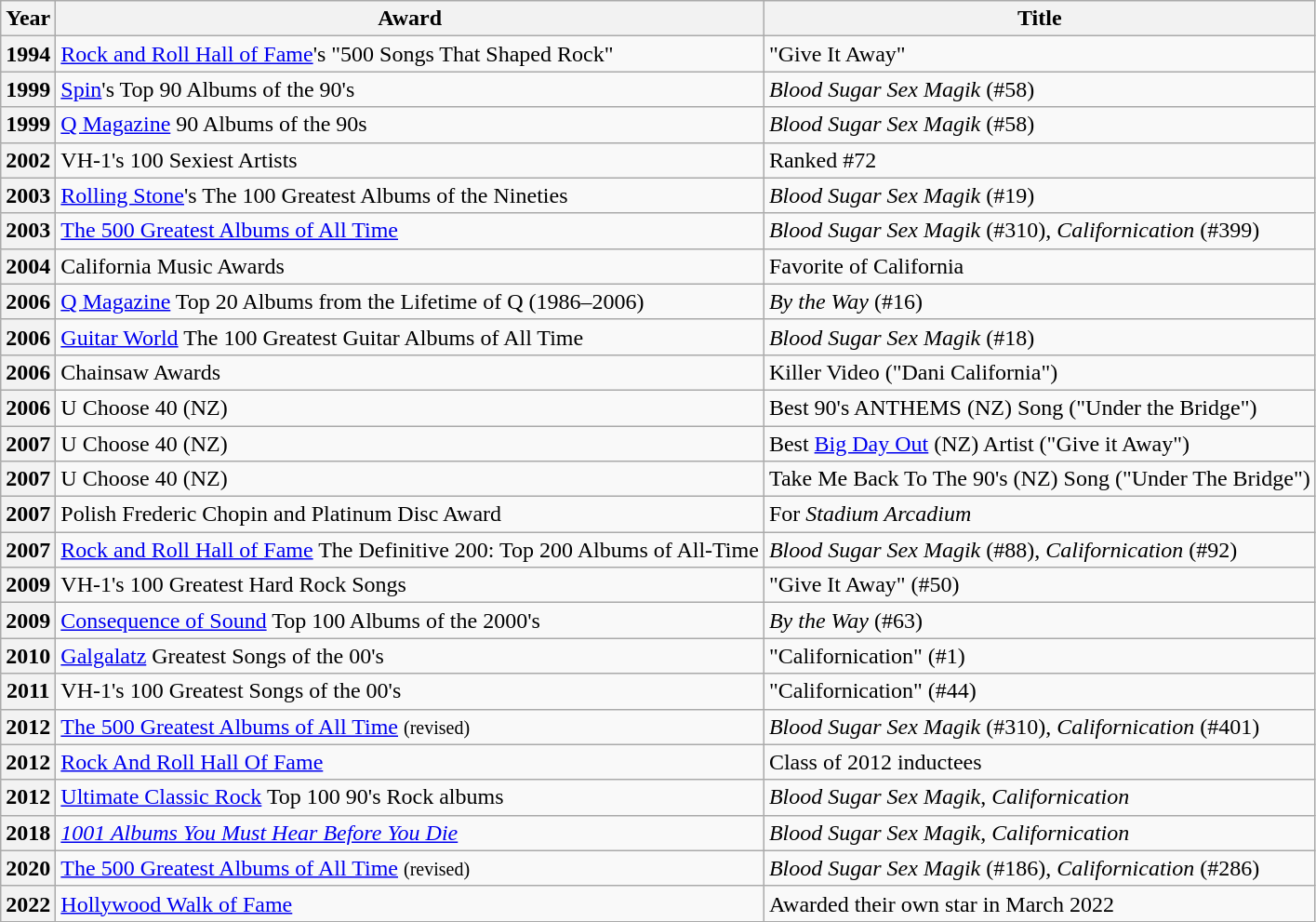<table class="wikitable plainrowheaders sortable">
<tr>
<th scope="col">Year</th>
<th scope="col">Award</th>
<th scope="col">Title</th>
</tr>
<tr>
<th scope="row">1994</th>
<td><a href='#'>Rock and Roll Hall of Fame</a>'s "500 Songs That Shaped Rock"</td>
<td>"Give It Away"</td>
</tr>
<tr>
<th scope="row">1999</th>
<td><a href='#'>Spin</a>'s Top 90 Albums of the 90's</td>
<td><em>Blood Sugar Sex Magik</em> (#58)</td>
</tr>
<tr>
<th scope="row">1999</th>
<td><a href='#'>Q Magazine</a> 90 Albums of the 90s</td>
<td><em>Blood Sugar Sex Magik</em> (#58)</td>
</tr>
<tr>
<th scope="row">2002</th>
<td>VH-1's 100 Sexiest Artists</td>
<td>Ranked #72</td>
</tr>
<tr>
<th scope="row">2003</th>
<td><a href='#'>Rolling Stone</a>'s The 100 Greatest Albums of the Nineties</td>
<td><em>Blood Sugar Sex Magik</em> (#19)</td>
</tr>
<tr>
<th scope="row">2003</th>
<td><a href='#'>The 500 Greatest Albums of All Time</a></td>
<td><em>Blood Sugar Sex Magik</em> (#310), <em>Californication</em> (#399)</td>
</tr>
<tr>
<th scope="row">2004</th>
<td>California Music Awards</td>
<td>Favorite of California</td>
</tr>
<tr>
<th scope="row">2006</th>
<td><a href='#'>Q Magazine</a> Top 20 Albums from the Lifetime of Q (1986–2006)</td>
<td><em>By the Way</em> (#16)</td>
</tr>
<tr>
<th scope="row">2006</th>
<td><a href='#'>Guitar World</a> The 100 Greatest Guitar Albums of All Time</td>
<td><em>Blood Sugar Sex Magik</em> (#18)</td>
</tr>
<tr>
<th scope="row">2006</th>
<td>Chainsaw Awards</td>
<td>Killer Video ("Dani California")</td>
</tr>
<tr>
<th scope="row">2006</th>
<td>U Choose 40 (NZ)</td>
<td>Best 90's ANTHEMS (NZ) Song ("Under the Bridge")</td>
</tr>
<tr>
<th scope="row">2007</th>
<td>U Choose 40 (NZ)</td>
<td>Best <a href='#'>Big Day Out</a> (NZ) Artist ("Give it Away")</td>
</tr>
<tr>
<th scope="row">2007</th>
<td>U Choose 40 (NZ)</td>
<td>Take Me Back To The 90's (NZ) Song ("Under The Bridge")</td>
</tr>
<tr>
<th scope="row">2007</th>
<td>Polish Frederic Chopin and Platinum Disc Award</td>
<td>For <em>Stadium Arcadium</em></td>
</tr>
<tr>
<th scope="row">2007</th>
<td><a href='#'>Rock and Roll Hall of Fame</a> The Definitive 200: Top 200 Albums of All-Time</td>
<td><em>Blood Sugar Sex Magik</em> (#88), <em>Californication</em> (#92)</td>
</tr>
<tr>
<th scope="row">2009</th>
<td>VH-1's 100 Greatest Hard Rock Songs</td>
<td>"Give It Away" (#50)</td>
</tr>
<tr>
<th scope="row">2009</th>
<td><a href='#'>Consequence of Sound</a> Top 100 Albums of the 2000's</td>
<td><em>By the Way</em> (#63)</td>
</tr>
<tr>
<th scope="row">2010</th>
<td><a href='#'>Galgalatz</a> Greatest Songs of the 00's</td>
<td>"Californication" (#1)</td>
</tr>
<tr>
<th scope="row">2011</th>
<td>VH-1's 100 Greatest Songs of the 00's</td>
<td>"Californication" (#44)</td>
</tr>
<tr>
<th scope="row">2012</th>
<td><a href='#'>The 500 Greatest Albums of All Time</a> <small>(revised)</small></td>
<td><em>Blood Sugar Sex Magik</em> (#310), <em>Californication</em> (#401)</td>
</tr>
<tr>
<th scope="row">2012</th>
<td><a href='#'>Rock And Roll Hall Of Fame</a></td>
<td>Class of 2012 inductees</td>
</tr>
<tr>
<th scope="row">2012</th>
<td><a href='#'>Ultimate Classic Rock</a> Top 100 90's Rock albums</td>
<td><em>Blood Sugar Sex Magik</em>, <em>Californication</em></td>
</tr>
<tr>
<th scope="row">2018</th>
<td><em><a href='#'>1001 Albums You Must Hear Before You Die</a></em></td>
<td><em>Blood Sugar Sex Magik</em>, <em>Californication</em></td>
</tr>
<tr>
<th scope="row">2020</th>
<td><a href='#'>The 500 Greatest Albums of All Time</a> <small>(revised)</small></td>
<td><em>Blood Sugar Sex Magik</em> (#186), <em>Californication</em> (#286)</td>
</tr>
<tr>
<th scope="row">2022</th>
<td><a href='#'>Hollywood Walk of Fame</a></td>
<td>Awarded their own star in March 2022</td>
</tr>
</table>
